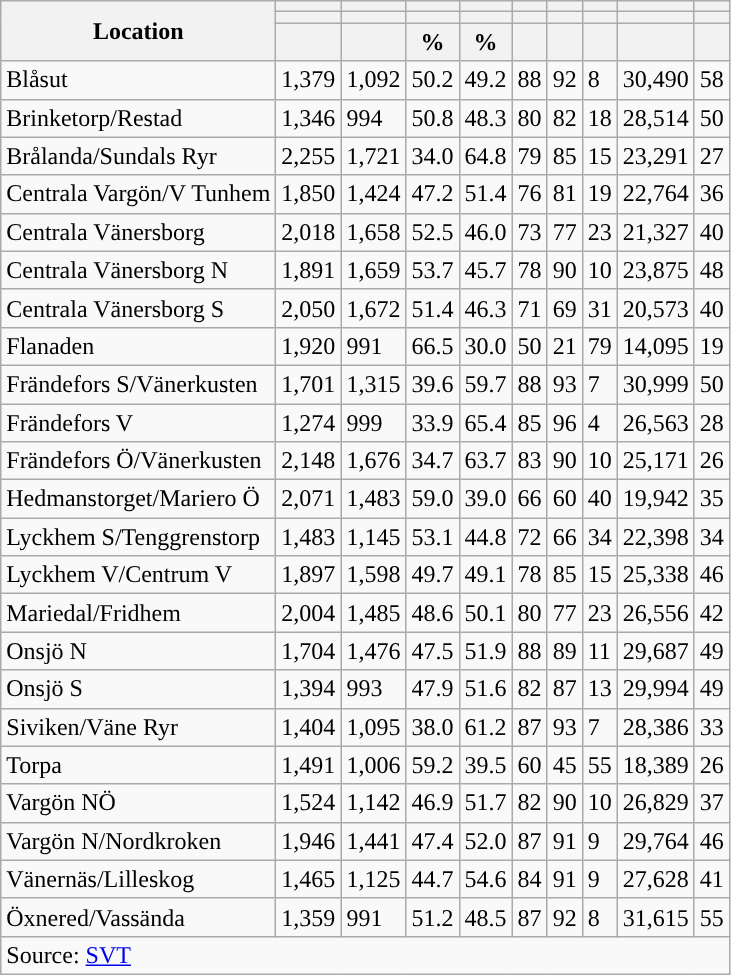<table role="presentation" class="wikitable sortable mw-collapsible mw-collapsed">
<tr>
<th rowspan="3">Location</th>
<th></th>
<th></th>
<th></th>
<th></th>
<th></th>
<th></th>
<th></th>
<th></th>
<th></th>
</tr>
<tr>
<th></th>
<th></th>
<th style="background:"></th>
<th style="background:"></th>
<th></th>
<th></th>
<th></th>
<th></th>
<th></th>
</tr>
<tr>
<th data-sort-type="number"></th>
<th data-sort-type="number"></th>
<th data-sort-type="number">%</th>
<th data-sort-type="number">%</th>
<th data-sort-type="number"></th>
<th data-sort-type="number"></th>
<th data-sort-type="number"></th>
<th data-sort-type="number"></th>
<th data-sort-type="number"></th>
</tr>
<tr>
<td align="left">Blåsut</td>
<td>1,379</td>
<td>1,092</td>
<td>50.2</td>
<td>49.2</td>
<td>88</td>
<td>92</td>
<td>8</td>
<td>30,490</td>
<td>58</td>
</tr>
<tr>
<td align="left">Brinketorp/Restad</td>
<td>1,346</td>
<td>994</td>
<td>50.8</td>
<td>48.3</td>
<td>80</td>
<td>82</td>
<td>18</td>
<td>28,514</td>
<td>50</td>
</tr>
<tr>
<td align="left">Brålanda/Sundals Ryr</td>
<td>2,255</td>
<td>1,721</td>
<td>34.0</td>
<td>64.8</td>
<td>79</td>
<td>85</td>
<td>15</td>
<td>23,291</td>
<td>27</td>
</tr>
<tr>
<td align="left">Centrala Vargön/V Tunhem</td>
<td>1,850</td>
<td>1,424</td>
<td>47.2</td>
<td>51.4</td>
<td>76</td>
<td>81</td>
<td>19</td>
<td>22,764</td>
<td>36</td>
</tr>
<tr>
<td align="left">Centrala Vänersborg</td>
<td>2,018</td>
<td>1,658</td>
<td>52.5</td>
<td>46.0</td>
<td>73</td>
<td>77</td>
<td>23</td>
<td>21,327</td>
<td>40</td>
</tr>
<tr>
<td align="left">Centrala Vänersborg N</td>
<td>1,891</td>
<td>1,659</td>
<td>53.7</td>
<td>45.7</td>
<td>78</td>
<td>90</td>
<td>10</td>
<td>23,875</td>
<td>48</td>
</tr>
<tr>
<td align="left">Centrala Vänersborg S</td>
<td>2,050</td>
<td>1,672</td>
<td>51.4</td>
<td>46.3</td>
<td>71</td>
<td>69</td>
<td>31</td>
<td>20,573</td>
<td>40</td>
</tr>
<tr>
<td align="left">Flanaden</td>
<td>1,920</td>
<td>991</td>
<td>66.5</td>
<td>30.0</td>
<td>50</td>
<td>21</td>
<td>79</td>
<td>14,095</td>
<td>19</td>
</tr>
<tr>
<td align="left">Frändefors S/Vänerkusten</td>
<td>1,701</td>
<td>1,315</td>
<td>39.6</td>
<td>59.7</td>
<td>88</td>
<td>93</td>
<td>7</td>
<td>30,999</td>
<td>50</td>
</tr>
<tr>
<td align="left">Frändefors V</td>
<td>1,274</td>
<td>999</td>
<td>33.9</td>
<td>65.4</td>
<td>85</td>
<td>96</td>
<td>4</td>
<td>26,563</td>
<td>28</td>
</tr>
<tr>
<td align="left">Frändefors Ö/Vänerkusten</td>
<td>2,148</td>
<td>1,676</td>
<td>34.7</td>
<td>63.7</td>
<td>83</td>
<td>90</td>
<td>10</td>
<td>25,171</td>
<td>26</td>
</tr>
<tr>
<td align="left">Hedmanstorget/Mariero Ö</td>
<td>2,071</td>
<td>1,483</td>
<td>59.0</td>
<td>39.0</td>
<td>66</td>
<td>60</td>
<td>40</td>
<td>19,942</td>
<td>35</td>
</tr>
<tr>
<td align="left">Lyckhem S/Tenggrenstorp</td>
<td>1,483</td>
<td>1,145</td>
<td>53.1</td>
<td>44.8</td>
<td>72</td>
<td>66</td>
<td>34</td>
<td>22,398</td>
<td>34</td>
</tr>
<tr>
<td align="left">Lyckhem V/Centrum V</td>
<td>1,897</td>
<td>1,598</td>
<td>49.7</td>
<td>49.1</td>
<td>78</td>
<td>85</td>
<td>15</td>
<td>25,338</td>
<td>46</td>
</tr>
<tr>
<td align="left">Mariedal/Fridhem</td>
<td>2,004</td>
<td>1,485</td>
<td>48.6</td>
<td>50.1</td>
<td>80</td>
<td>77</td>
<td>23</td>
<td>26,556</td>
<td>42</td>
</tr>
<tr>
<td align="left">Onsjö N</td>
<td>1,704</td>
<td>1,476</td>
<td>47.5</td>
<td>51.9</td>
<td>88</td>
<td>89</td>
<td>11</td>
<td>29,687</td>
<td>49</td>
</tr>
<tr>
<td align="left">Onsjö S</td>
<td>1,394</td>
<td>993</td>
<td>47.9</td>
<td>51.6</td>
<td>82</td>
<td>87</td>
<td>13</td>
<td>29,994</td>
<td>49</td>
</tr>
<tr>
<td align="left">Siviken/Väne Ryr</td>
<td>1,404</td>
<td>1,095</td>
<td>38.0</td>
<td>61.2</td>
<td>87</td>
<td>93</td>
<td>7</td>
<td>28,386</td>
<td>33</td>
</tr>
<tr>
<td align="left">Torpa</td>
<td>1,491</td>
<td>1,006</td>
<td>59.2</td>
<td>39.5</td>
<td>60</td>
<td>45</td>
<td>55</td>
<td>18,389</td>
<td>26</td>
</tr>
<tr>
<td align="left">Vargön NÖ</td>
<td>1,524</td>
<td>1,142</td>
<td>46.9</td>
<td>51.7</td>
<td>82</td>
<td>90</td>
<td>10</td>
<td>26,829</td>
<td>37</td>
</tr>
<tr>
<td align="left">Vargön N/Nordkroken</td>
<td>1,946</td>
<td>1,441</td>
<td>47.4</td>
<td>52.0</td>
<td>87</td>
<td>91</td>
<td>9</td>
<td>29,764</td>
<td>46</td>
</tr>
<tr>
<td align="left">Vänernäs/Lilleskog</td>
<td>1,465</td>
<td>1,125</td>
<td>44.7</td>
<td>54.6</td>
<td>84</td>
<td>91</td>
<td>9</td>
<td>27,628</td>
<td>41</td>
</tr>
<tr>
<td align="left">Öxnered/Vassända</td>
<td>1,359</td>
<td>991</td>
<td>51.2</td>
<td>48.5</td>
<td>87</td>
<td>92</td>
<td>8</td>
<td>31,615</td>
<td>55</td>
</tr>
<tr>
<td colspan="10" align="left">Source: <a href='#'>SVT</a></td>
</tr>
</table>
